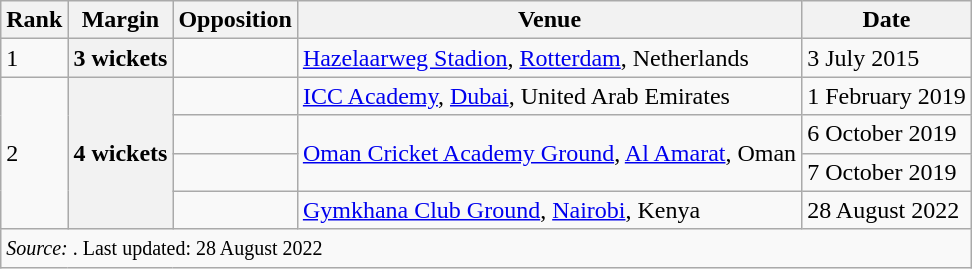<table class="wikitable">
<tr>
<th>Rank</th>
<th>Margin</th>
<th>Opposition</th>
<th>Venue</th>
<th>Date</th>
</tr>
<tr>
<td>1</td>
<th>3 wickets</th>
<td></td>
<td><a href='#'>Hazelaarweg Stadion</a>, <a href='#'>Rotterdam</a>, Netherlands</td>
<td>3 July 2015</td>
</tr>
<tr>
<td rowspan="4">2</td>
<th rowspan="4">4 wickets</th>
<td></td>
<td><a href='#'>ICC Academy</a>, <a href='#'>Dubai</a>, United Arab Emirates</td>
<td>1 February 2019</td>
</tr>
<tr>
<td></td>
<td rowspan=2><a href='#'>Oman Cricket Academy Ground</a>, <a href='#'>Al Amarat</a>, Oman</td>
<td>6 October 2019</td>
</tr>
<tr>
<td></td>
<td>7 October 2019</td>
</tr>
<tr>
<td></td>
<td><a href='#'>Gymkhana Club Ground</a>, <a href='#'>Nairobi</a>, Kenya</td>
<td>28 August 2022</td>
</tr>
<tr>
<td colspan="5" style="text-align:left;"><small><em>Source: </em>. Last updated: 28 August 2022</small></td>
</tr>
</table>
